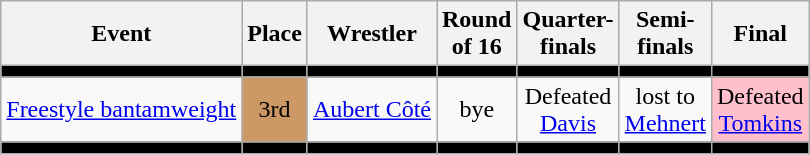<table class=wikitable>
<tr>
<th>Event</th>
<th>Place</th>
<th>Wrestler</th>
<th>Round <br> of 16</th>
<th>Quarter-<br>finals</th>
<th>Semi-<br>finals</th>
<th>Final</th>
</tr>
<tr bgcolor=black>
<td></td>
<td></td>
<td></td>
<td></td>
<td></td>
<td></td>
<td></td>
</tr>
<tr align=center>
<td align=left><a href='#'>Freestyle bantamweight</a></td>
<td bgcolor=cc9966>3rd</td>
<td align=left><a href='#'>Aubert Côté</a></td>
<td>bye</td>
<td>Defeated <br> <a href='#'>Davis</a></td>
<td>lost to <br> <a href='#'>Mehnert</a></td>
<td bgcolor=pink>Defeated <br> <a href='#'>Tomkins</a></td>
</tr>
<tr bgcolor=black>
<td></td>
<td></td>
<td></td>
<td></td>
<td></td>
<td></td>
<td></td>
</tr>
</table>
